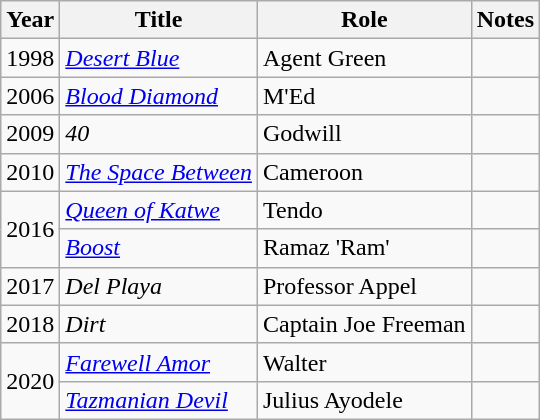<table class="wikitable sortable">
<tr>
<th>Year</th>
<th>Title</th>
<th>Role</th>
<th class="unsortable">Notes</th>
</tr>
<tr>
<td>1998</td>
<td><em><a href='#'>Desert Blue</a></em></td>
<td>Agent Green</td>
<td></td>
</tr>
<tr>
<td>2006</td>
<td><em><a href='#'>Blood Diamond</a></em></td>
<td>M'Ed</td>
<td></td>
</tr>
<tr>
<td>2009</td>
<td><em>40</em></td>
<td>Godwill</td>
<td></td>
</tr>
<tr>
<td>2010</td>
<td><em><a href='#'>The Space Between</a></em></td>
<td>Cameroon</td>
<td></td>
</tr>
<tr>
<td rowspan="2">2016</td>
<td><em><a href='#'>Queen of Katwe</a></em></td>
<td>Tendo</td>
<td></td>
</tr>
<tr>
<td><em><a href='#'>Boost</a></em></td>
<td>Ramaz 'Ram'</td>
<td></td>
</tr>
<tr>
<td>2017</td>
<td><em>Del Playa</em></td>
<td>Professor Appel</td>
<td></td>
</tr>
<tr>
<td>2018</td>
<td><em>Dirt</em></td>
<td>Captain Joe Freeman</td>
<td></td>
</tr>
<tr>
<td rowspan="2">2020</td>
<td><em><a href='#'>Farewell Amor</a></em></td>
<td>Walter</td>
<td></td>
</tr>
<tr>
<td><em><a href='#'>Tazmanian Devil</a></em></td>
<td>Julius Ayodele</td>
<td></td>
</tr>
</table>
